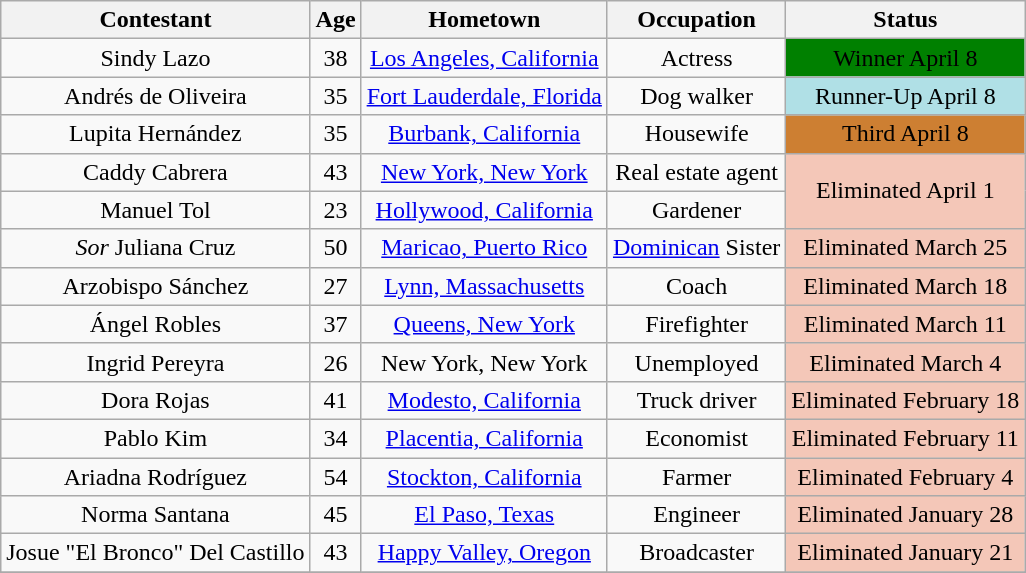<table class="wikitable sortable plainrowheaders" style="text-align:center">
<tr>
<th>Contestant</th>
<th>Age</th>
<th>Hometown</th>
<th>Occupation</th>
<th>Status</th>
</tr>
<tr>
<td>Sindy Lazo</td>
<td>38</td>
<td><a href='#'>Los Angeles, California</a></td>
<td>Actress</td>
<td style="background:green;"><span>Winner April 8</span></td>
</tr>
<tr>
<td>Andrés de Oliveira</td>
<td>35</td>
<td><a href='#'>Fort Lauderdale, Florida</a></td>
<td>Dog walker</td>
<td style="background:#B0E0E6; text-align:center;">Runner-Up April 8</td>
</tr>
<tr>
<td>Lupita Hernández</td>
<td>35</td>
<td><a href='#'>Burbank, California</a></td>
<td>Housewife</td>
<td style="background:#CD7F32; text-align:center;">Third April 8</td>
</tr>
<tr>
<td>Caddy Cabrera</td>
<td>43</td>
<td><a href='#'>New York, New York</a></td>
<td>Real estate agent</td>
<td style="background:#f4c7b8; text-align:center;" rowspan="2">Eliminated April 1</td>
</tr>
<tr>
<td>Manuel Tol</td>
<td>23</td>
<td><a href='#'>Hollywood, California</a></td>
<td>Gardener</td>
</tr>
<tr>
<td><em>Sor</em> Juliana Cruz</td>
<td>50</td>
<td><a href='#'>Maricao, Puerto Rico</a></td>
<td><a href='#'>Dominican</a> Sister</td>
<td style="background:#f4c7b8; text-align:center;">Eliminated March 25</td>
</tr>
<tr>
<td>Arzobispo Sánchez</td>
<td>27</td>
<td><a href='#'>Lynn, Massachusetts</a></td>
<td>Coach</td>
<td style="background:#f4c7b8; text-align:center;">Eliminated March 18</td>
</tr>
<tr>
<td>Ángel Robles</td>
<td>37</td>
<td><a href='#'>Queens, New York</a></td>
<td>Firefighter</td>
<td style="background:#f4c7b8; text-align:center;">Eliminated March 11</td>
</tr>
<tr>
<td>Ingrid Pereyra</td>
<td>26</td>
<td>New York, New York</td>
<td>Unemployed</td>
<td style="background:#f4c7b8; text-align:center;">Eliminated March 4</td>
</tr>
<tr>
<td>Dora Rojas</td>
<td>41</td>
<td><a href='#'>Modesto, California</a></td>
<td>Truck driver</td>
<td style="background:#f4c7b8; text-align:center;">Eliminated February 18</td>
</tr>
<tr>
<td>Pablo Kim</td>
<td>34</td>
<td><a href='#'>Placentia, California</a></td>
<td>Economist</td>
<td style="background:#f4c7b8; text-align:center;">Eliminated February 11</td>
</tr>
<tr>
<td>Ariadna Rodríguez</td>
<td>54</td>
<td><a href='#'>Stockton, California</a></td>
<td>Farmer</td>
<td style="background:#f4c7b8; text-align:center;">Eliminated February 4</td>
</tr>
<tr>
<td>Norma Santana</td>
<td>45</td>
<td><a href='#'>El Paso, Texas</a></td>
<td>Engineer</td>
<td style="background:#f4c7b8; text-align:center;">Eliminated January 28</td>
</tr>
<tr>
<td>Josue "El Bronco" Del Castillo</td>
<td>43</td>
<td><a href='#'>Happy Valley, Oregon</a></td>
<td>Broadcaster</td>
<td style="background:#f4c7b8; text-align:center;">Eliminated January 21</td>
</tr>
<tr>
</tr>
</table>
